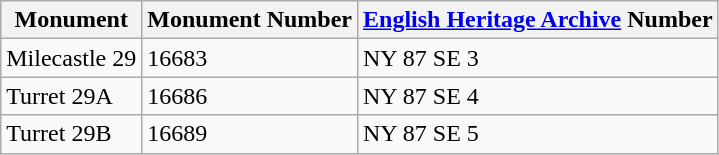<table class="wikitable">
<tr>
<th>Monument</th>
<th>Monument Number</th>
<th><a href='#'>English Heritage Archive</a> Number</th>
</tr>
<tr>
<td>Milecastle 29</td>
<td>16683</td>
<td>NY 87 SE 3</td>
</tr>
<tr>
<td>Turret 29A</td>
<td>16686</td>
<td>NY 87 SE 4</td>
</tr>
<tr>
<td>Turret 29B</td>
<td>16689</td>
<td>NY 87 SE 5</td>
</tr>
</table>
